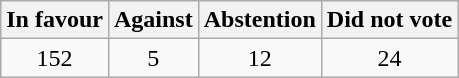<table class="wikitable" style="text-align:center;">
<tr>
<th> In favour</th>
<th> Against</th>
<th>Abstention</th>
<th>Did not vote</th>
</tr>
<tr>
<td>152</td>
<td>5</td>
<td>12</td>
<td>24</td>
</tr>
</table>
